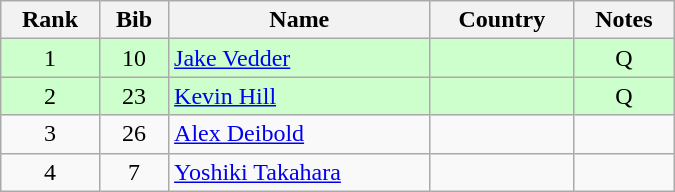<table class="wikitable" style="text-align:center; width:450px">
<tr>
<th>Rank</th>
<th>Bib</th>
<th>Name</th>
<th>Country</th>
<th>Notes</th>
</tr>
<tr bgcolor=ccffcc>
<td>1</td>
<td>10</td>
<td align=left><a href='#'>Jake Vedder</a></td>
<td align=left></td>
<td>Q</td>
</tr>
<tr bgcolor=ccffcc>
<td>2</td>
<td>23</td>
<td align=left><a href='#'>Kevin Hill</a></td>
<td align=left></td>
<td>Q</td>
</tr>
<tr>
<td>3</td>
<td>26</td>
<td align=left><a href='#'>Alex Deibold</a></td>
<td align=left></td>
<td></td>
</tr>
<tr>
<td>4</td>
<td>7</td>
<td align=left><a href='#'>Yoshiki Takahara</a></td>
<td align=left></td>
<td></td>
</tr>
</table>
